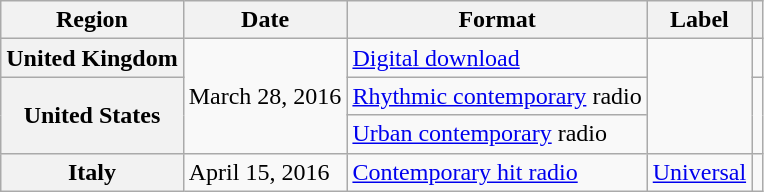<table class="wikitable plainrowheaders">
<tr>
<th scope="col">Region</th>
<th scope="col">Date</th>
<th scope="col">Format</th>
<th scope="col">Label</th>
<th scope="col"></th>
</tr>
<tr>
<th scope="row">United Kingdom</th>
<td rowspan="3">March 28, 2016</td>
<td><a href='#'>Digital download</a></td>
<td rowspan="3"></td>
<td style="text-align:center;"></td>
</tr>
<tr>
<th scope="row" rowspan="2">United States</th>
<td><a href='#'>Rhythmic contemporary</a> radio</td>
<td style="text-align:center;" rowspan="2"></td>
</tr>
<tr>
<td><a href='#'>Urban contemporary</a> radio</td>
</tr>
<tr>
<th scope="row">Italy</th>
<td>April 15, 2016</td>
<td><a href='#'>Contemporary hit radio</a></td>
<td><a href='#'>Universal</a></td>
<td style="text-align:center;"></td>
</tr>
</table>
